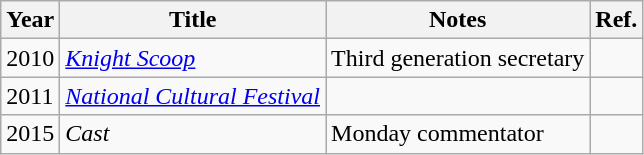<table class="wikitable">
<tr>
<th>Year</th>
<th>Title</th>
<th>Notes</th>
<th>Ref.</th>
</tr>
<tr>
<td>2010</td>
<td><em><a href='#'>Knight Scoop</a></em></td>
<td>Third generation secretary</td>
<td></td>
</tr>
<tr>
<td>2011</td>
<td><em><a href='#'>National Cultural Festival</a></em></td>
<td></td>
<td></td>
</tr>
<tr>
<td>2015</td>
<td><em>Cast</em></td>
<td>Monday commentator</td>
<td></td>
</tr>
</table>
